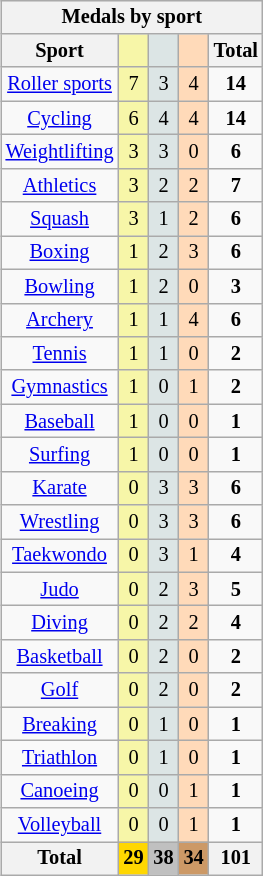<table class="wikitable" style=font-size:85%;float:right;text-align:center>
<tr>
<th colspan=5>Medals by sport</th>
</tr>
<tr>
<th>Sport</th>
<td bgcolor=F7F6A8></td>
<td bgcolor=DCE5E5></td>
<td bgcolor=FFDAB9></td>
<th>Total</th>
</tr>
<tr>
<td><a href='#'>Roller sports</a></td>
<td style="background:#F7F6A8;">7</td>
<td style="background:#DCE5E5;">3</td>
<td style="background:#FFDAB9;">4</td>
<td><strong>14</strong></td>
</tr>
<tr>
<td><a href='#'>Cycling</a></td>
<td style="background:#F7F6A8;">6</td>
<td style="background:#DCE5E5;">4</td>
<td style="background:#FFDAB9;">4</td>
<td><strong>14</strong></td>
</tr>
<tr>
<td><a href='#'>Weightlifting</a></td>
<td style="background:#F7F6A8;">3</td>
<td style="background:#DCE5E5;">3</td>
<td style="background:#FFDAB9;">0</td>
<td><strong>6</strong></td>
</tr>
<tr>
<td><a href='#'>Athletics</a></td>
<td style="background:#F7F6A8;">3</td>
<td style="background:#DCE5E5;">2</td>
<td style="background:#FFDAB9;">2</td>
<td><strong>7</strong></td>
</tr>
<tr>
<td><a href='#'>Squash</a></td>
<td style="background:#F7F6A8;">3</td>
<td style="background:#DCE5E5;">1</td>
<td style="background:#FFDAB9;">2</td>
<td><strong>6</strong></td>
</tr>
<tr>
<td><a href='#'>Boxing</a></td>
<td style="background:#F7F6A8;">1</td>
<td style="background:#DCE5E5;">2</td>
<td style="background:#FFDAB9;">3</td>
<td><strong>6</strong></td>
</tr>
<tr>
<td><a href='#'>Bowling</a></td>
<td style="background:#F7F6A8;">1</td>
<td style="background:#DCE5E5;">2</td>
<td style="background:#FFDAB9;">0</td>
<td><strong>3</strong></td>
</tr>
<tr>
<td><a href='#'>Archery</a></td>
<td style="background:#F7F6A8;">1</td>
<td style="background:#DCE5E5;">1</td>
<td style="background:#FFDAB9;">4</td>
<td><strong>6</strong></td>
</tr>
<tr>
<td><a href='#'>Tennis</a></td>
<td style="background:#F7F6A8;">1</td>
<td style="background:#DCE5E5;">1</td>
<td style="background:#FFDAB9;">0</td>
<td><strong>2</strong></td>
</tr>
<tr>
<td><a href='#'>Gymnastics</a></td>
<td style="background:#F7F6A8;">1</td>
<td style="background:#DCE5E5;">0</td>
<td style="background:#FFDAB9;">1</td>
<td><strong>2</strong></td>
</tr>
<tr>
<td><a href='#'>Baseball</a></td>
<td style="background:#F7F6A8;">1</td>
<td style="background:#DCE5E5;">0</td>
<td style="background:#FFDAB9;">0</td>
<td><strong>1</strong></td>
</tr>
<tr>
<td><a href='#'>Surfing</a></td>
<td style="background:#F7F6A8;">1</td>
<td style="background:#DCE5E5;">0</td>
<td style="background:#FFDAB9;">0</td>
<td><strong>1</strong></td>
</tr>
<tr>
<td><a href='#'>Karate</a></td>
<td style="background:#F7F6A8;">0</td>
<td style="background:#DCE5E5;">3</td>
<td style="background:#FFDAB9;">3</td>
<td><strong>6</strong></td>
</tr>
<tr>
<td><a href='#'>Wrestling</a></td>
<td style="background:#F7F6A8;">0</td>
<td style="background:#DCE5E5;">3</td>
<td style="background:#FFDAB9;">3</td>
<td><strong>6</strong></td>
</tr>
<tr>
<td><a href='#'>Taekwondo</a></td>
<td style="background:#F7F6A8;">0</td>
<td style="background:#DCE5E5;">3</td>
<td style="background:#FFDAB9;">1</td>
<td><strong>4</strong></td>
</tr>
<tr>
<td><a href='#'>Judo</a></td>
<td style="background:#F7F6A8;">0</td>
<td style="background:#DCE5E5;">2</td>
<td style="background:#FFDAB9;">3</td>
<td><strong>5</strong></td>
</tr>
<tr>
<td><a href='#'>Diving</a></td>
<td style="background:#F7F6A8;">0</td>
<td style="background:#DCE5E5;">2</td>
<td style="background:#FFDAB9;">2</td>
<td><strong>4</strong></td>
</tr>
<tr>
<td><a href='#'>Basketball</a></td>
<td style="background:#F7F6A8;">0</td>
<td style="background:#DCE5E5;">2</td>
<td style="background:#FFDAB9;">0</td>
<td><strong>2</strong></td>
</tr>
<tr>
<td><a href='#'>Golf</a></td>
<td style="background:#F7F6A8;">0</td>
<td style="background:#DCE5E5;">2</td>
<td style="background:#FFDAB9;">0</td>
<td><strong>2</strong></td>
</tr>
<tr>
<td><a href='#'>Breaking</a></td>
<td style="background:#F7F6A8;">0</td>
<td style="background:#DCE5E5;">1</td>
<td style="background:#FFDAB9;">0</td>
<td><strong>1</strong></td>
</tr>
<tr>
<td><a href='#'>Triathlon</a></td>
<td style="background:#F7F6A8;">0</td>
<td style="background:#DCE5E5;">1</td>
<td style="background:#FFDAB9;">0</td>
<td><strong>1</strong></td>
</tr>
<tr>
<td><a href='#'>Canoeing</a></td>
<td style="background:#F7F6A8;">0</td>
<td style="background:#DCE5E5;">0</td>
<td style="background:#FFDAB9;">1</td>
<td><strong>1</strong></td>
</tr>
<tr>
<td><a href='#'>Volleyball</a></td>
<td style="background:#F7F6A8;">0</td>
<td style="background:#DCE5E5;">0</td>
<td style="background:#FFDAB9;">1</td>
<td><strong>1</strong></td>
</tr>
<tr>
<th>Total</th>
<th style=background:gold>29</th>
<th style=background:silver>38</th>
<th style=background:#c96>34</th>
<th>101</th>
</tr>
</table>
